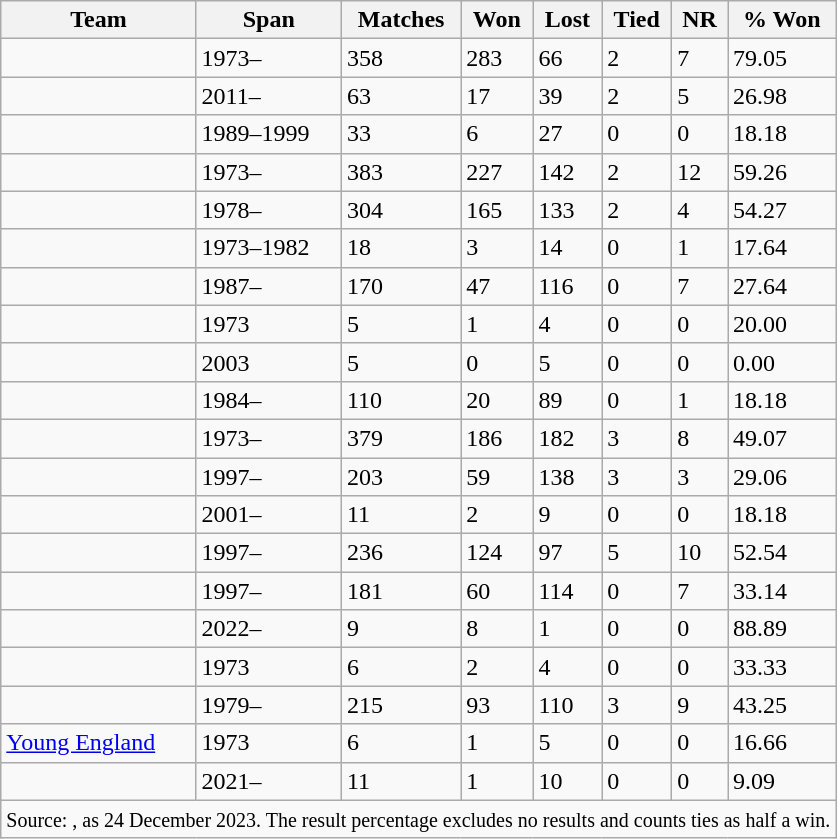<table class="wikitable sortable" border="1">
<tr>
<th>Team</th>
<th>Span</th>
<th>Matches</th>
<th>Won</th>
<th>Lost</th>
<th>Tied</th>
<th>NR</th>
<th>% Won</th>
</tr>
<tr>
<td></td>
<td>1973–</td>
<td>358</td>
<td>283</td>
<td>66</td>
<td>2</td>
<td>7</td>
<td>79.05</td>
</tr>
<tr>
<td></td>
<td>2011–</td>
<td>63</td>
<td>17</td>
<td>39</td>
<td>2</td>
<td>5</td>
<td>26.98</td>
</tr>
<tr>
<td></td>
<td>1989–1999</td>
<td>33</td>
<td>6</td>
<td>27</td>
<td>0</td>
<td>0</td>
<td>18.18</td>
</tr>
<tr>
<td></td>
<td>1973–</td>
<td>383</td>
<td>227</td>
<td>142</td>
<td>2</td>
<td>12</td>
<td>59.26</td>
</tr>
<tr>
<td></td>
<td>1978–</td>
<td>304</td>
<td>165</td>
<td>133</td>
<td>2</td>
<td>4</td>
<td>54.27</td>
</tr>
<tr>
<td></td>
<td>1973–1982</td>
<td>18</td>
<td>3</td>
<td>14</td>
<td>0</td>
<td>1</td>
<td>17.64</td>
</tr>
<tr>
<td></td>
<td>1987–</td>
<td>170</td>
<td>47</td>
<td>116</td>
<td>0</td>
<td>7</td>
<td>27.64</td>
</tr>
<tr>
<td></td>
<td>1973</td>
<td>5</td>
<td>1</td>
<td>4</td>
<td>0</td>
<td>0</td>
<td>20.00</td>
</tr>
<tr>
<td></td>
<td>2003</td>
<td>5</td>
<td>0</td>
<td>5</td>
<td>0</td>
<td>0</td>
<td>0.00</td>
</tr>
<tr>
<td></td>
<td>1984–</td>
<td>110</td>
<td>20</td>
<td>89</td>
<td>0</td>
<td>1</td>
<td>18.18</td>
</tr>
<tr>
<td></td>
<td>1973–</td>
<td>379</td>
<td>186</td>
<td>182</td>
<td>3</td>
<td>8</td>
<td>49.07</td>
</tr>
<tr>
<td></td>
<td>1997–</td>
<td>203</td>
<td>59</td>
<td>138</td>
<td>3</td>
<td>3</td>
<td>29.06</td>
</tr>
<tr>
<td></td>
<td>2001–</td>
<td>11</td>
<td>2</td>
<td>9</td>
<td>0</td>
<td>0</td>
<td>18.18</td>
</tr>
<tr>
<td></td>
<td>1997–</td>
<td>236</td>
<td>124</td>
<td>97</td>
<td>5</td>
<td>10</td>
<td>52.54</td>
</tr>
<tr>
<td></td>
<td>1997–</td>
<td>181</td>
<td>60</td>
<td>114</td>
<td>0</td>
<td>7</td>
<td>33.14</td>
</tr>
<tr>
<td></td>
<td>2022–</td>
<td>9</td>
<td>8</td>
<td>1</td>
<td>0</td>
<td>0</td>
<td>88.89</td>
</tr>
<tr>
<td></td>
<td>1973</td>
<td>6</td>
<td>2</td>
<td>4</td>
<td>0</td>
<td>0</td>
<td>33.33</td>
</tr>
<tr>
<td></td>
<td>1979–</td>
<td>215</td>
<td>93</td>
<td>110</td>
<td>3</td>
<td>9</td>
<td>43.25</td>
</tr>
<tr>
<td> <a href='#'>Young England</a></td>
<td>1973</td>
<td>6</td>
<td>1</td>
<td>5</td>
<td>0</td>
<td>0</td>
<td>16.66</td>
</tr>
<tr>
<td></td>
<td>2021–</td>
<td>11</td>
<td>1</td>
<td>10</td>
<td>0</td>
<td>0</td>
<td>9.09</td>
</tr>
<tr>
<td colspan=8><small>Source: , as 24 December 2023. The result percentage excludes no results and counts ties as half a win.</small></td>
</tr>
</table>
